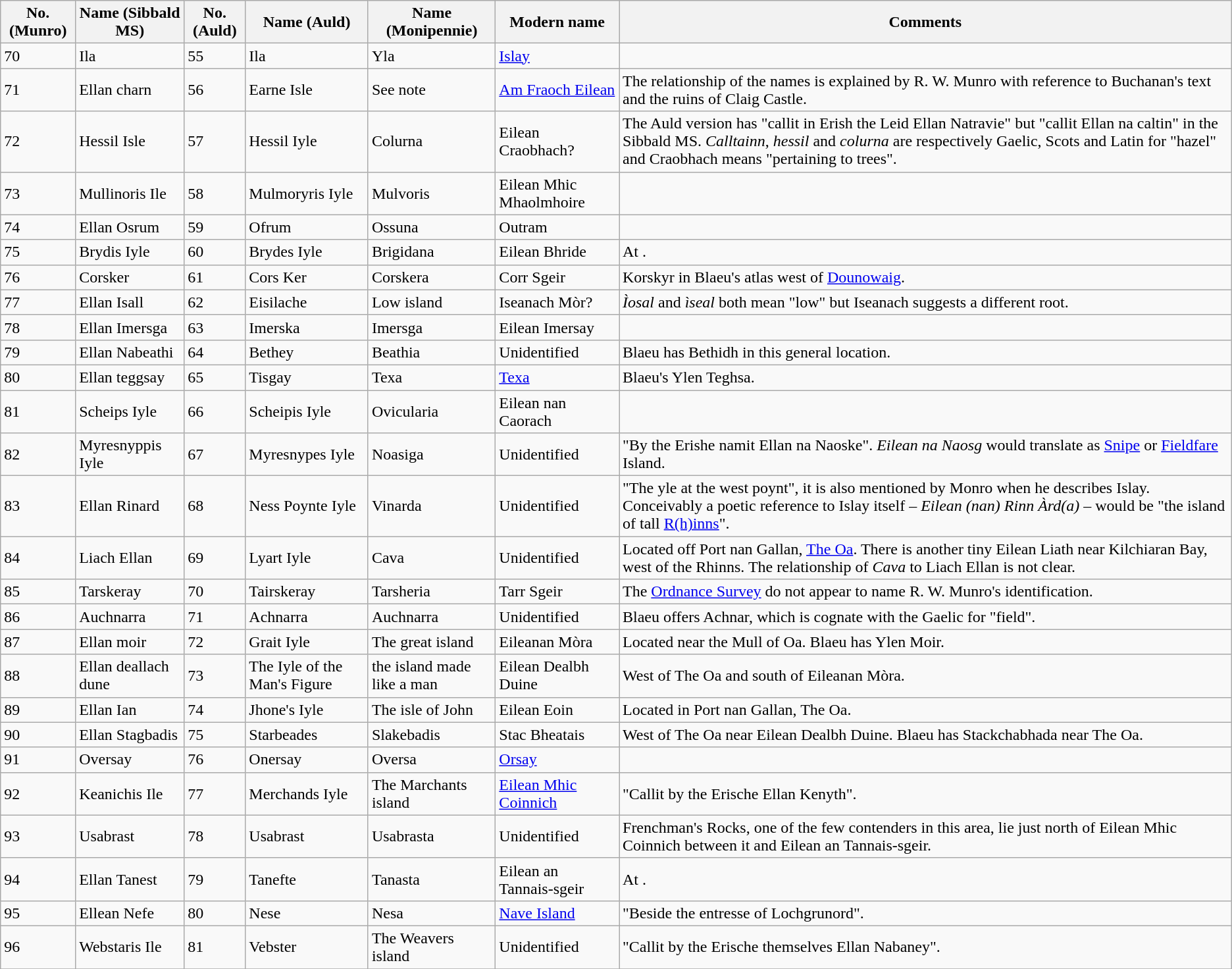<table class="wikitable sortable">
<tr>
<th>No. (Munro)</th>
<th>Name (Sibbald MS)</th>
<th>No. (Auld)</th>
<th>Name (Auld)</th>
<th>Name (Monipennie)</th>
<th>Modern name</th>
<th>Comments</th>
</tr>
<tr>
<td>70</td>
<td>Ila</td>
<td>55</td>
<td>Ila</td>
<td>Yla</td>
<td><a href='#'>Islay</a></td>
<td></td>
</tr>
<tr>
<td>71</td>
<td>Ellan charn</td>
<td>56</td>
<td>Earne Isle</td>
<td>See note</td>
<td><a href='#'>Am Fraoch Eilean</a></td>
<td>The relationship of the names is explained by R. W. Munro with reference to Buchanan's text and the ruins of Claig Castle.</td>
</tr>
<tr>
<td>72</td>
<td>Hessil Isle</td>
<td>57</td>
<td>Hessil Iyle</td>
<td>Colurna</td>
<td>Eilean Craobhach?</td>
<td>The Auld version has "callit in Erish the Leid Ellan Natravie" but "callit Ellan na caltin" in the Sibbald MS. <em>Calltainn</em>, <em>hessil</em> and <em>colurna</em> are respectively Gaelic, Scots and Latin for "hazel" and Craobhach means "pertaining to trees".</td>
</tr>
<tr>
<td>73</td>
<td>Mullinoris Ile</td>
<td>58</td>
<td>Mulmoryris Iyle</td>
<td>Mulvoris</td>
<td>Eilean Mhic Mhaolmhoire</td>
<td></td>
</tr>
<tr>
<td>74</td>
<td>Ellan Osrum</td>
<td>59</td>
<td>Ofrum</td>
<td>Ossuna</td>
<td>Outram</td>
<td></td>
</tr>
<tr>
<td>75</td>
<td>Brydis Iyle</td>
<td>60</td>
<td>Brydes Iyle</td>
<td>Brigidana</td>
<td>Eilean Bhride</td>
<td>At .</td>
</tr>
<tr>
<td>76</td>
<td>Corsker</td>
<td>61</td>
<td>Cors Ker</td>
<td>Corskera</td>
<td>Corr Sgeir</td>
<td>Korskyr in Blaeu's atlas west of <a href='#'>Dounowaig</a>.</td>
</tr>
<tr>
<td>77</td>
<td>Ellan Isall</td>
<td>62</td>
<td>Eisilache</td>
<td>Low island</td>
<td>Iseanach Mòr?</td>
<td><em>Ìosal</em> and <em>ìseal</em> both mean "low" but Iseanach suggests a different root.</td>
</tr>
<tr>
<td>78</td>
<td>Ellan Imersga</td>
<td>63</td>
<td>Imerska</td>
<td>Imersga</td>
<td>Eilean Imersay</td>
<td></td>
</tr>
<tr>
<td>79</td>
<td>Ellan Nabeathi</td>
<td>64</td>
<td>Bethey</td>
<td>Beathia</td>
<td>Unidentified</td>
<td>Blaeu has Bethidh in this general location.</td>
</tr>
<tr>
<td>80</td>
<td>Ellan teggsay</td>
<td>65</td>
<td>Tisgay</td>
<td>Texa</td>
<td><a href='#'>Texa</a></td>
<td>Blaeu's Ylen Teghsa.</td>
</tr>
<tr>
<td>81</td>
<td>Scheips Iyle</td>
<td>66</td>
<td>Scheipis Iyle</td>
<td>Ovicularia</td>
<td>Eilean nan Caorach</td>
<td></td>
</tr>
<tr>
<td>82</td>
<td>Myresnyppis Iyle</td>
<td>67</td>
<td>Myresnypes Iyle</td>
<td>Noasiga</td>
<td>Unidentified</td>
<td>"By the Erishe namit Ellan na Naoske". <em>Eilean na Naosg</em> would translate as <a href='#'>Snipe</a> or <a href='#'>Fieldfare</a> Island.</td>
</tr>
<tr>
<td>83</td>
<td>Ellan Rinard</td>
<td>68</td>
<td>Ness Poynte Iyle</td>
<td>Vinarda</td>
<td>Unidentified</td>
<td>"The yle at the west poynt", it is also mentioned by Monro when he describes Islay. Conceivably a poetic reference to Islay itself – <em>Eilean (nan) Rinn Àrd(a)</em> – would be "the island of tall <a href='#'>R(h)inns</a>".</td>
</tr>
<tr>
<td>84</td>
<td>Liach Ellan</td>
<td>69</td>
<td>Lyart Iyle</td>
<td>Cava</td>
<td>Unidentified</td>
<td>Located off Port nan Gallan, <a href='#'>The Oa</a>. There is another tiny Eilean Liath near Kilchiaran Bay, west of the Rhinns. The relationship of <em>Cava</em> to Liach Ellan is not clear.</td>
</tr>
<tr>
<td>85</td>
<td>Tarskeray</td>
<td>70</td>
<td>Tairskeray</td>
<td>Tarsheria</td>
<td>Tarr Sgeir</td>
<td>The <a href='#'>Ordnance Survey</a> do not appear to name R. W. Munro's identification.</td>
</tr>
<tr>
<td>86</td>
<td>Auchnarra</td>
<td>71</td>
<td>Achnarra</td>
<td>Auchnarra</td>
<td>Unidentified</td>
<td>Blaeu offers Achnar, which is cognate with the Gaelic for "field".</td>
</tr>
<tr>
<td>87</td>
<td>Ellan moir</td>
<td>72</td>
<td>Grait Iyle</td>
<td>The great island</td>
<td>Eileanan Mòra</td>
<td>Located near the Mull of Oa. Blaeu has Ylen Moir.</td>
</tr>
<tr>
<td>88</td>
<td>Ellan deallach dune</td>
<td>73</td>
<td>The Iyle of the Man's Figure</td>
<td>the island made like a man</td>
<td>Eilean Dealbh Duine</td>
<td>West of The Oa and south of Eileanan Mòra.</td>
</tr>
<tr>
<td>89</td>
<td>Ellan Ian</td>
<td>74</td>
<td>Jhone's Iyle</td>
<td>The isle of John</td>
<td>Eilean Eoin</td>
<td>Located in Port nan Gallan, The Oa.</td>
</tr>
<tr>
<td>90</td>
<td>Ellan Stagbadis</td>
<td>75</td>
<td>Starbeades</td>
<td>Slakebadis</td>
<td>Stac Bheatais</td>
<td>West of The Oa near Eilean Dealbh Duine. Blaeu has Stackchabhada near The Oa.</td>
</tr>
<tr>
<td>91</td>
<td>Oversay</td>
<td>76</td>
<td>Onersay</td>
<td>Oversa</td>
<td><a href='#'>Orsay</a></td>
<td></td>
</tr>
<tr>
<td>92</td>
<td>Keanichis Ile</td>
<td>77</td>
<td>Merchands Iyle</td>
<td>The Marchants island</td>
<td><a href='#'>Eilean Mhic Coinnich</a></td>
<td>"Callit by the Erische Ellan Kenyth".</td>
</tr>
<tr>
<td>93</td>
<td>Usabrast</td>
<td>78</td>
<td>Usabrast</td>
<td>Usabrasta</td>
<td>Unidentified</td>
<td>Frenchman's Rocks, one of the few contenders in this area, lie just north of Eilean Mhic Coinnich between it and Eilean an Tannais-sgeir.</td>
</tr>
<tr>
<td>94</td>
<td>Ellan Tanest</td>
<td>79</td>
<td>Tanefte</td>
<td>Tanasta</td>
<td>Eilean an Tannais-sgeir</td>
<td>At .</td>
</tr>
<tr>
<td>95</td>
<td>Ellean Nefe</td>
<td>80</td>
<td>Nese</td>
<td>Nesa</td>
<td><a href='#'>Nave Island</a></td>
<td>"Beside the entresse of Lochgrunord".</td>
</tr>
<tr>
<td>96</td>
<td>Webstaris Ile</td>
<td>81</td>
<td>Vebster</td>
<td>The Weavers island</td>
<td>Unidentified</td>
<td>"Callit by the Erische themselves Ellan Nabaney".</td>
</tr>
<tr>
</tr>
</table>
